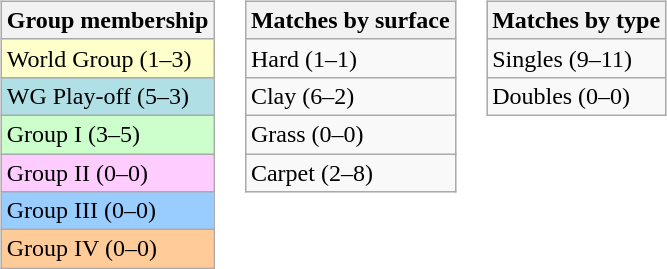<table>
<tr valign=top>
<td><br><table class=wikitable>
<tr>
<th>Group membership</th>
</tr>
<tr bgcolor=#FFFFCC>
<td>World Group (1–3)</td>
</tr>
<tr style="background:#B0E0E6;">
<td>WG Play-off (5–3)</td>
</tr>
<tr bgcolor=#CCFFCC>
<td>Group I (3–5)</td>
</tr>
<tr bgcolor=#FFCCFF>
<td>Group II (0–0)</td>
</tr>
<tr bgcolor=#99CCFF>
<td>Group III (0–0)</td>
</tr>
<tr bgcolor=#FFCC99>
<td>Group IV (0–0)</td>
</tr>
</table>
</td>
<td><br><table class=wikitable>
<tr>
<th>Matches by surface</th>
</tr>
<tr>
<td>Hard (1–1)</td>
</tr>
<tr>
<td>Clay (6–2)</td>
</tr>
<tr>
<td>Grass (0–0)</td>
</tr>
<tr>
<td>Carpet (2–8)</td>
</tr>
</table>
</td>
<td><br><table class=wikitable>
<tr>
<th>Matches by type</th>
</tr>
<tr>
<td>Singles (9–11)</td>
</tr>
<tr>
<td>Doubles (0–0)</td>
</tr>
</table>
</td>
</tr>
</table>
